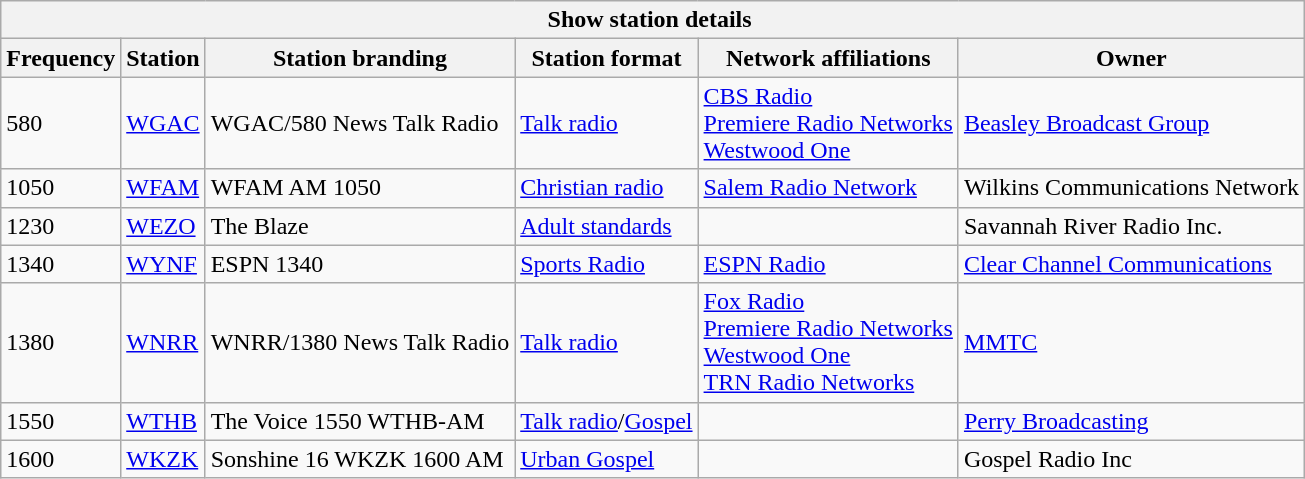<table class="wikitable collapsible">
<tr>
<th colspan="6">Show station details </th>
</tr>
<tr>
<th>Frequency</th>
<th>Station</th>
<th>Station branding</th>
<th>Station format</th>
<th>Network affiliations</th>
<th>Owner</th>
</tr>
<tr>
<td>580</td>
<td><a href='#'>WGAC</a></td>
<td>WGAC/580 News Talk Radio</td>
<td><a href='#'>Talk radio</a></td>
<td><a href='#'>CBS Radio</a><br><a href='#'>Premiere Radio Networks</a><br><a href='#'>Westwood One</a></td>
<td><a href='#'>Beasley Broadcast Group</a></td>
</tr>
<tr>
<td>1050</td>
<td><a href='#'>WFAM</a></td>
<td>WFAM AM 1050</td>
<td><a href='#'>Christian radio</a></td>
<td><a href='#'>Salem Radio Network</a></td>
<td>Wilkins Communications Network</td>
</tr>
<tr>
<td>1230</td>
<td><a href='#'>WEZO</a></td>
<td>The Blaze</td>
<td><a href='#'>Adult standards</a></td>
<td></td>
<td>Savannah River Radio Inc.</td>
</tr>
<tr>
<td>1340</td>
<td><a href='#'>WYNF</a></td>
<td>ESPN 1340</td>
<td><a href='#'>Sports Radio</a></td>
<td><a href='#'>ESPN Radio</a></td>
<td><a href='#'>Clear Channel Communications</a></td>
</tr>
<tr>
<td>1380</td>
<td><a href='#'>WNRR</a></td>
<td>WNRR/1380 News Talk Radio</td>
<td><a href='#'>Talk radio</a></td>
<td><a href='#'>Fox Radio</a><br><a href='#'>Premiere Radio Networks</a><br><a href='#'>Westwood One</a><br><a href='#'>TRN Radio Networks</a></td>
<td><a href='#'>MMTC</a></td>
</tr>
<tr>
<td>1550</td>
<td><a href='#'>WTHB</a></td>
<td>The Voice 1550 WTHB-AM</td>
<td><a href='#'>Talk radio</a>/<a href='#'>Gospel</a></td>
<td></td>
<td><a href='#'>Perry Broadcasting</a></td>
</tr>
<tr>
<td>1600</td>
<td><a href='#'>WKZK</a></td>
<td>Sonshine 16 WKZK 1600 AM</td>
<td><a href='#'>Urban Gospel</a></td>
<td></td>
<td>Gospel Radio Inc</td>
</tr>
</table>
